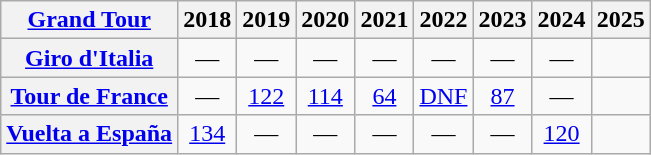<table class="wikitable plainrowheaders">
<tr>
<th scope="col"><a href='#'>Grand Tour</a></th>
<th scope="col">2018</th>
<th scope="col">2019</th>
<th scope="col">2020</th>
<th scope="col">2021</th>
<th scope="col">2022</th>
<th scope="col">2023</th>
<th scope="col">2024</th>
<th scope="col">2025</th>
</tr>
<tr style="text-align:center;">
<th scope="row"> <a href='#'>Giro d'Italia</a></th>
<td>—</td>
<td>—</td>
<td>—</td>
<td>—</td>
<td>—</td>
<td>—</td>
<td>—</td>
<td></td>
</tr>
<tr style="text-align:center;">
<th scope="row"> <a href='#'>Tour de France</a></th>
<td>—</td>
<td><a href='#'>122</a></td>
<td><a href='#'>114</a></td>
<td><a href='#'>64</a></td>
<td><a href='#'>DNF</a></td>
<td><a href='#'>87</a></td>
<td>—</td>
<td></td>
</tr>
<tr style="text-align:center;">
<th scope="row"> <a href='#'>Vuelta a España</a></th>
<td><a href='#'>134</a></td>
<td>—</td>
<td>—</td>
<td>—</td>
<td>—</td>
<td>—</td>
<td><a href='#'>120</a></td>
<td></td>
</tr>
</table>
